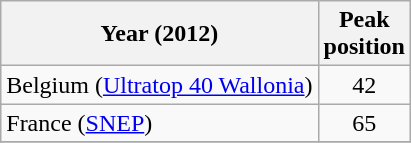<table class="wikitable sortable">
<tr>
<th align="left">Year (2012)</th>
<th align="left">Peak<br>position</th>
</tr>
<tr>
<td>Belgium (<a href='#'>Ultratop 40 Wallonia</a>)</td>
<td align="center">42</td>
</tr>
<tr>
<td>France (<a href='#'>SNEP</a>)</td>
<td align="center">65</td>
</tr>
<tr>
</tr>
</table>
